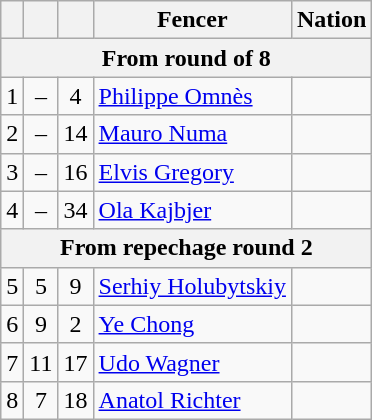<table class=wikitable style=text-align:center>
<tr>
<th></th>
<th></th>
<th></th>
<th>Fencer</th>
<th>Nation</th>
</tr>
<tr>
<th colspan=5>From round of 8</th>
</tr>
<tr>
<td>1</td>
<td>–</td>
<td>4</td>
<td align=left><a href='#'>Philippe Omnès</a></td>
<td align=left></td>
</tr>
<tr>
<td>2</td>
<td>–</td>
<td>14</td>
<td align=left><a href='#'>Mauro Numa</a></td>
<td align=left></td>
</tr>
<tr>
<td>3</td>
<td>–</td>
<td>16</td>
<td align=left><a href='#'>Elvis Gregory</a></td>
<td align=left></td>
</tr>
<tr>
<td>4</td>
<td>–</td>
<td>34</td>
<td align=left><a href='#'>Ola Kajbjer</a></td>
<td align=left></td>
</tr>
<tr>
<th colspan=5>From repechage round 2</th>
</tr>
<tr>
<td>5</td>
<td>5</td>
<td>9</td>
<td align=left><a href='#'>Serhiy Holubytskiy</a></td>
<td align=left></td>
</tr>
<tr>
<td>6</td>
<td>9</td>
<td>2</td>
<td align=left><a href='#'>Ye Chong</a></td>
<td align=left></td>
</tr>
<tr>
<td>7</td>
<td>11</td>
<td>17</td>
<td align=left><a href='#'>Udo Wagner</a></td>
<td align=left></td>
</tr>
<tr>
<td>8</td>
<td>7</td>
<td>18</td>
<td align=left><a href='#'>Anatol Richter</a></td>
<td align=left></td>
</tr>
</table>
